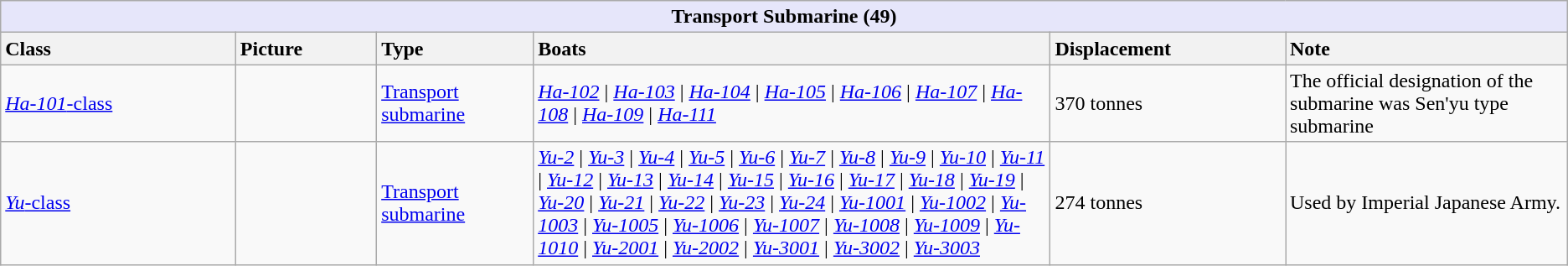<table class="wikitable ">
<tr>
<th colspan="6" style="background: lavender;">Transport Submarine (49)</th>
</tr>
<tr>
<th style="text-align:left; width:15%;">Class</th>
<th style="text-align:left; width:9%;">Picture</th>
<th style="text-align:left; width:10%;">Type</th>
<th style="text-align:left; width:33%;">Boats</th>
<th style="text-align:left; width:15%;">Displacement</th>
<th style="text-align:left; width:20%;">Note</th>
</tr>
<tr>
<td><a href='#'><em>Ha-101</em>-class</a></td>
<td></td>
<td><a href='#'>Transport submarine</a></td>
<td><a href='#'><em>Ha-102</em></a> |  <a href='#'><em>Ha-103</em></a> |  <a href='#'><em>Ha-104</em></a> |  <a href='#'><em>Ha-105</em></a> |  <a href='#'><em>Ha-106</em></a> |  <a href='#'><em>Ha-107</em></a> |  <a href='#'><em>Ha-108</em></a> |  <a href='#'><em>Ha-109</em></a> |  <a href='#'><em>Ha-111</em></a></td>
<td>370 tonnes</td>
<td>The official designation of the submarine was Sen'yu type submarine</td>
</tr>
<tr>
<td><a href='#'><em>Yu</em>-class</a></td>
<td></td>
<td><a href='#'>Transport submarine</a></td>
<td><a href='#'><em>Yu-2</em></a> |  <a href='#'><em>Yu-3</em></a> |  <a href='#'><em>Yu-4</em></a> |  <a href='#'><em>Yu-5</em></a> |  <a href='#'><em>Yu-6</em></a> |  <a href='#'><em>Yu-7</em></a> |  <a href='#'><em>Yu-8</em></a> |  <a href='#'><em>Yu-9</em></a> |  <a href='#'><em>Yu-10</em></a> |  <a href='#'><em>Yu-11</em></a> |  <a href='#'><em>Yu-12</em></a> |  <a href='#'><em>Yu-13</em></a> |  <a href='#'><em>Yu-14</em></a> |  <a href='#'><em>Yu-15</em></a> |  <a href='#'><em>Yu-16</em></a> |  <a href='#'><em>Yu-17</em></a> |  <a href='#'><em>Yu-18</em></a> |  <a href='#'><em>Yu-19</em></a> |  <a href='#'><em>Yu-20</em></a> |  <a href='#'><em>Yu-21</em></a> |  <a href='#'><em>Yu-22</em></a> |  <a href='#'><em>Yu-23</em></a> |  <a href='#'><em>Yu-24</em></a> |  <a href='#'><em>Yu-1001</em></a> |  <a href='#'><em>Yu-1002</em></a> |  <a href='#'><em>Yu-1003</em></a> |  <a href='#'><em>Yu-1005</em></a> |  <a href='#'><em>Yu-1006</em></a> |  <a href='#'><em>Yu-1007</em></a> |  <a href='#'><em>Yu-1008</em></a> |  <a href='#'><em>Yu-1009</em></a> |  <a href='#'><em>Yu-1010</em></a> |  <a href='#'><em>Yu-2001</em></a> |  <a href='#'><em>Yu-2002</em></a> |  <a href='#'><em>Yu-3001</em></a> |  <a href='#'><em>Yu-3002</em></a> |  <a href='#'><em>Yu-3003</em></a></td>
<td>274 tonnes</td>
<td>Used by Imperial Japanese Army.</td>
</tr>
</table>
